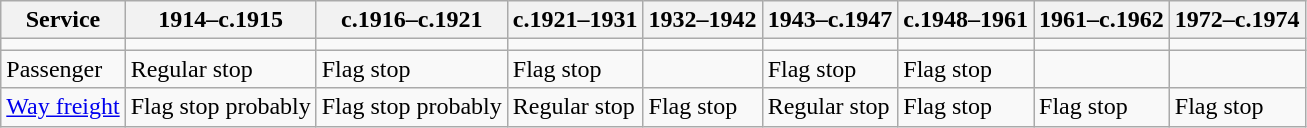<table class="wikitable">
<tr>
<th>Service</th>
<th>1914–c.1915</th>
<th>c.1916–c.1921</th>
<th>c.1921–1931</th>
<th>1932–1942</th>
<th>1943–c.1947</th>
<th>c.1948–1961</th>
<th>1961–c.1962</th>
<th>1972–c.1974</th>
</tr>
<tr>
<td></td>
<td></td>
<td></td>
<td></td>
<td></td>
<td></td>
<td></td>
<td></td>
<td></td>
</tr>
<tr>
<td>Passenger</td>
<td>Regular stop</td>
<td>Flag stop</td>
<td>Flag stop</td>
<td></td>
<td>Flag stop</td>
<td>Flag stop</td>
<td></td>
<td></td>
</tr>
<tr>
<td><a href='#'>Way freight</a></td>
<td>Flag stop probably</td>
<td>Flag stop probably</td>
<td>Regular stop</td>
<td>Flag stop</td>
<td>Regular stop</td>
<td>Flag stop</td>
<td>Flag stop</td>
<td>Flag stop</td>
</tr>
</table>
